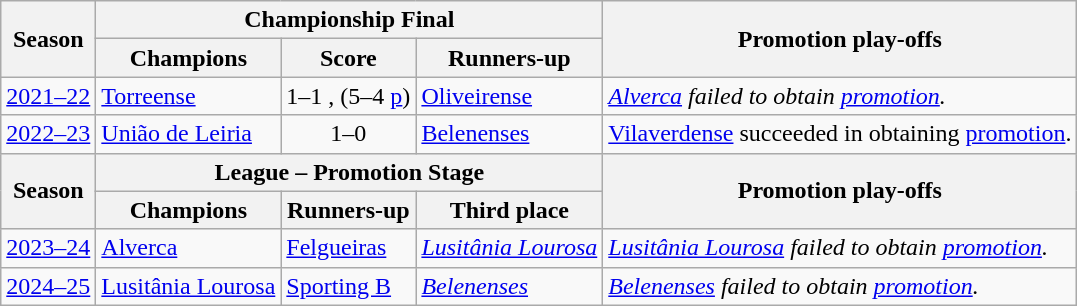<table class="wikitable">
<tr align=center>
<th rowspan=2>Season</th>
<th colspan=3>Championship Final</th>
<th rowspan=2>Promotion play-offs</th>
</tr>
<tr>
<th>Champions</th>
<th>Score</th>
<th>Runners-up</th>
</tr>
<tr>
<td><a href='#'>2021–22</a></td>
<td><a href='#'>Torreense</a></td>
<td align=center>1–1 , (5–4 <a href='#'>p</a>)</td>
<td><a href='#'>Oliveirense</a></td>
<td><em><a href='#'>Alverca</a> failed to obtain <a href='#'>promotion</a>.</em></td>
</tr>
<tr>
<td><a href='#'>2022–23</a></td>
<td><a href='#'>União de Leiria</a></td>
<td align=center>1–0</td>
<td><a href='#'>Belenenses</a></td>
<td><a href='#'>Vilaverdense</a> succeeded in obtaining <a href='#'>promotion</a>.</td>
</tr>
<tr align=center>
<th rowspan=2>Season</th>
<th colspan=3>League – Promotion Stage</th>
<th rowspan=2>Promotion play-offs</th>
</tr>
<tr>
<th>Champions</th>
<th>Runners-up</th>
<th>Third place</th>
</tr>
<tr>
<td><a href='#'>2023–24</a></td>
<td><a href='#'>Alverca</a></td>
<td><a href='#'>Felgueiras</a></td>
<td><em><a href='#'>Lusitânia Lourosa</a></em></td>
<td><em><a href='#'>Lusitânia Lourosa</a> failed to obtain <a href='#'>promotion</a>.</em></td>
</tr>
<tr>
<td><a href='#'>2024–25</a></td>
<td><a href='#'>Lusitânia Lourosa</a></td>
<td><a href='#'>Sporting B</a></td>
<td><em><a href='#'>Belenenses</a></em></td>
<td><em><a href='#'>Belenenses</a> failed to obtain <a href='#'>promotion</a>.</em></td>
</tr>
</table>
